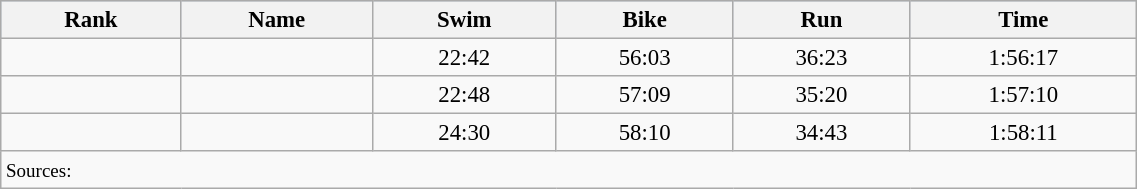<table class="wikitable sortable" style="font-size:95%" width="60%">
<tr bgcolor="lightsteelblue">
<th>Rank</th>
<th>Name</th>
<th>Swim</th>
<th>Bike</th>
<th>Run</th>
<th>Time</th>
</tr>
<tr align="center">
<td></td>
<td align="left"></td>
<td>22:42</td>
<td>56:03</td>
<td>36:23</td>
<td>1:56:17</td>
</tr>
<tr align="center">
<td></td>
<td align="left"></td>
<td>22:48</td>
<td>57:09</td>
<td>35:20</td>
<td>1:57:10</td>
</tr>
<tr align="center">
<td></td>
<td align="left"></td>
<td>24:30</td>
<td>58:10</td>
<td>34:43</td>
<td>1:58:11</td>
</tr>
<tr>
<td colspan="6"><small>Sources:</small></td>
</tr>
</table>
